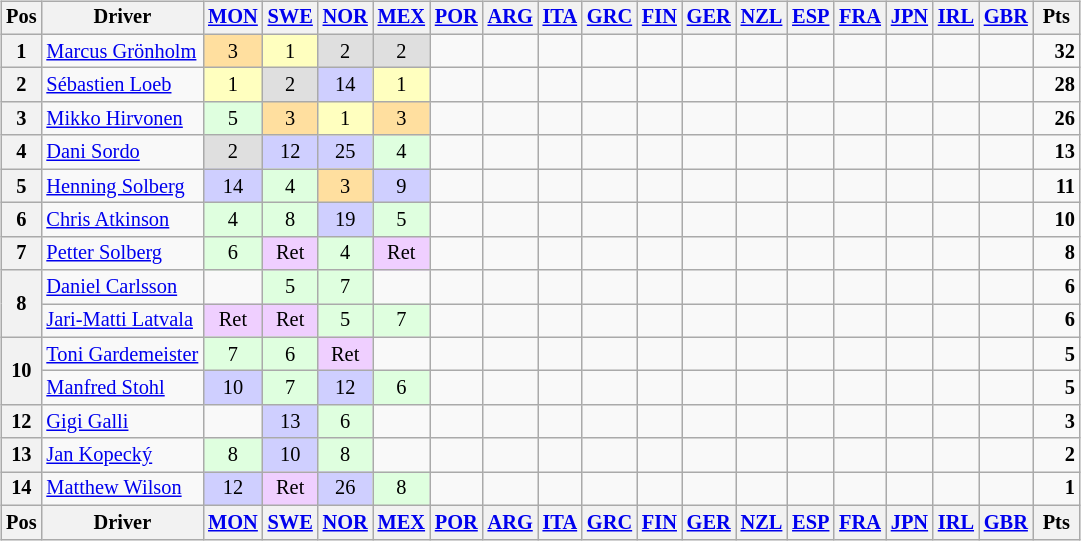<table>
<tr>
<td><br><table class="wikitable" style="font-size: 85%; text-align: center;">
<tr valign="top">
<th valign="middle">Pos</th>
<th valign="middle">Driver</th>
<th><a href='#'>MON</a><br></th>
<th><a href='#'>SWE</a><br></th>
<th><a href='#'>NOR</a><br></th>
<th><a href='#'>MEX</a><br></th>
<th><a href='#'>POR</a><br></th>
<th><a href='#'>ARG</a><br></th>
<th><a href='#'>ITA</a><br></th>
<th><a href='#'>GRC</a><br></th>
<th><a href='#'>FIN</a><br></th>
<th><a href='#'>GER</a><br></th>
<th><a href='#'>NZL</a><br></th>
<th><a href='#'>ESP</a><br></th>
<th><a href='#'>FRA</a><br></th>
<th><a href='#'>JPN</a><br></th>
<th><a href='#'>IRL</a><br></th>
<th><a href='#'>GBR</a><br></th>
<th valign="middle"> Pts </th>
</tr>
<tr>
<th>1</th>
<td align=left> <a href='#'>Marcus Grönholm</a></td>
<td style="background:#ffdf9f;">3</td>
<td style="background:#ffffbf;">1</td>
<td style="background:#dfdfdf;">2</td>
<td style="background:#dfdfdf;">2</td>
<td></td>
<td></td>
<td></td>
<td></td>
<td></td>
<td></td>
<td></td>
<td></td>
<td></td>
<td></td>
<td></td>
<td></td>
<td align="right"><strong>32</strong></td>
</tr>
<tr>
<th>2</th>
<td align=left> <a href='#'>Sébastien Loeb</a></td>
<td style="background:#ffffbf;">1</td>
<td style="background:#dfdfdf;">2</td>
<td style="background:#cfcfff;">14</td>
<td style="background:#ffffbf;">1</td>
<td></td>
<td></td>
<td></td>
<td></td>
<td></td>
<td></td>
<td></td>
<td></td>
<td></td>
<td></td>
<td></td>
<td></td>
<td align="right"><strong>28</strong></td>
</tr>
<tr>
<th>3</th>
<td align=left> <a href='#'>Mikko Hirvonen</a></td>
<td style="background:#dfffdf;">5</td>
<td style="background:#ffdf9f;">3</td>
<td style="background:#ffffbf;">1</td>
<td style="background:#ffdf9f;">3</td>
<td></td>
<td></td>
<td></td>
<td></td>
<td></td>
<td></td>
<td></td>
<td></td>
<td></td>
<td></td>
<td></td>
<td></td>
<td align="right"><strong>26</strong></td>
</tr>
<tr>
<th>4</th>
<td align=left> <a href='#'>Dani Sordo</a></td>
<td style="background:#dfdfdf;">2</td>
<td style="background:#cfcfff;">12</td>
<td style="background:#cfcfff;">25</td>
<td style="background:#dfffdf;">4</td>
<td></td>
<td></td>
<td></td>
<td></td>
<td></td>
<td></td>
<td></td>
<td></td>
<td></td>
<td></td>
<td></td>
<td></td>
<td align="right"><strong>13</strong></td>
</tr>
<tr>
<th>5</th>
<td align=left> <a href='#'>Henning Solberg</a></td>
<td style="background:#cfcfff;">14</td>
<td style="background:#dfffdf;">4</td>
<td style="background:#ffdf9f;">3</td>
<td style="background:#cfcfff;">9</td>
<td></td>
<td></td>
<td></td>
<td></td>
<td></td>
<td></td>
<td></td>
<td></td>
<td></td>
<td></td>
<td></td>
<td></td>
<td align="right"><strong>11</strong></td>
</tr>
<tr>
<th>6</th>
<td align=left> <a href='#'>Chris Atkinson</a></td>
<td style="background:#dfffdf;">4</td>
<td style="background:#dfffdf;">8</td>
<td style="background:#cfcfff;">19</td>
<td style="background:#dfffdf;">5</td>
<td></td>
<td></td>
<td></td>
<td></td>
<td></td>
<td></td>
<td></td>
<td></td>
<td></td>
<td></td>
<td></td>
<td></td>
<td align="right"><strong>10</strong></td>
</tr>
<tr>
<th>7</th>
<td align=left> <a href='#'>Petter Solberg</a></td>
<td style="background:#dfffdf;">6</td>
<td style="background:#efcfff;">Ret</td>
<td style="background:#dfffdf;">4</td>
<td style="background:#efcfff;">Ret</td>
<td></td>
<td></td>
<td></td>
<td></td>
<td></td>
<td></td>
<td></td>
<td></td>
<td></td>
<td></td>
<td></td>
<td></td>
<td align="right"><strong>8</strong></td>
</tr>
<tr>
<th rowspan="2">8</th>
<td align=left> <a href='#'>Daniel Carlsson</a></td>
<td></td>
<td style="background:#dfffdf;">5</td>
<td style="background:#dfffdf;">7</td>
<td></td>
<td></td>
<td></td>
<td></td>
<td></td>
<td></td>
<td></td>
<td></td>
<td></td>
<td></td>
<td></td>
<td></td>
<td></td>
<td align="right"><strong>6</strong></td>
</tr>
<tr>
<td align=left> <a href='#'>Jari-Matti Latvala</a></td>
<td style="background:#efcfff;">Ret</td>
<td style="background:#efcfff;">Ret</td>
<td style="background:#dfffdf;">5</td>
<td style="background:#dfffdf;">7</td>
<td></td>
<td></td>
<td></td>
<td></td>
<td></td>
<td></td>
<td></td>
<td></td>
<td></td>
<td></td>
<td></td>
<td></td>
<td align="right"><strong>6</strong></td>
</tr>
<tr>
<th rowspan="2">10</th>
<td align=left> <a href='#'>Toni Gardemeister</a></td>
<td style="background:#dfffdf;">7</td>
<td style="background:#dfffdf;">6</td>
<td style="background:#efcfff;">Ret</td>
<td></td>
<td></td>
<td></td>
<td></td>
<td></td>
<td></td>
<td></td>
<td></td>
<td></td>
<td></td>
<td></td>
<td></td>
<td></td>
<td align="right"><strong>5</strong></td>
</tr>
<tr>
<td align=left> <a href='#'>Manfred Stohl</a></td>
<td style="background:#cfcfff;">10</td>
<td style="background:#dfffdf;">7</td>
<td style="background:#cfcfff;">12</td>
<td style="background:#dfffdf;">6</td>
<td></td>
<td></td>
<td></td>
<td></td>
<td></td>
<td></td>
<td></td>
<td></td>
<td></td>
<td></td>
<td></td>
<td></td>
<td align="right"><strong>5</strong></td>
</tr>
<tr>
<th>12</th>
<td align=left> <a href='#'>Gigi Galli</a></td>
<td></td>
<td style="background:#cfcfff;">13</td>
<td style="background:#dfffdf;">6</td>
<td></td>
<td></td>
<td></td>
<td></td>
<td></td>
<td></td>
<td></td>
<td></td>
<td></td>
<td></td>
<td></td>
<td></td>
<td></td>
<td align="right"><strong>3</strong></td>
</tr>
<tr>
<th>13</th>
<td align=left> <a href='#'>Jan Kopecký</a></td>
<td style="background:#dfffdf;">8</td>
<td style="background:#cfcfff;">10</td>
<td style="background:#dfffdf;">8</td>
<td></td>
<td></td>
<td></td>
<td></td>
<td></td>
<td></td>
<td></td>
<td></td>
<td></td>
<td></td>
<td></td>
<td></td>
<td></td>
<td align="right"><strong>2</strong></td>
</tr>
<tr>
<th>14</th>
<td align=left> <a href='#'>Matthew Wilson</a></td>
<td style="background:#cfcfff;">12</td>
<td style="background:#efcfff;">Ret</td>
<td style="background:#cfcfff;">26</td>
<td style="background:#dfffdf;">8</td>
<td></td>
<td></td>
<td></td>
<td></td>
<td></td>
<td></td>
<td></td>
<td></td>
<td></td>
<td></td>
<td></td>
<td></td>
<td align="right"><strong>1</strong></td>
</tr>
<tr valign="top">
<th valign="middle">Pos</th>
<th valign="middle">Driver</th>
<th><a href='#'>MON</a><br></th>
<th><a href='#'>SWE</a><br></th>
<th><a href='#'>NOR</a><br></th>
<th><a href='#'>MEX</a><br></th>
<th><a href='#'>POR</a><br></th>
<th><a href='#'>ARG</a><br></th>
<th><a href='#'>ITA</a><br></th>
<th><a href='#'>GRC</a><br></th>
<th><a href='#'>FIN</a><br></th>
<th><a href='#'>GER</a><br></th>
<th><a href='#'>NZL</a><br></th>
<th><a href='#'>ESP</a><br></th>
<th><a href='#'>FRA</a><br></th>
<th><a href='#'>JPN</a><br></th>
<th><a href='#'>IRL</a><br></th>
<th><a href='#'>GBR</a><br></th>
<th valign="middle"> Pts </th>
</tr>
</table>
</td>
<td valign="top"><br></td>
</tr>
</table>
